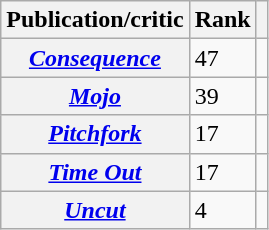<table class="wikitable sortable plainrowheaders">
<tr>
<th scope="col">Publication/critic</th>
<th scope="col">Rank</th>
<th scope="col" class="unsortable"></th>
</tr>
<tr>
<th scope="row"><em><a href='#'>Consequence</a></em></th>
<td>47</td>
<td></td>
</tr>
<tr>
<th scope="row"><em><a href='#'>Mojo</a></em></th>
<td>39</td>
<td></td>
</tr>
<tr>
<th scope="row"><em><a href='#'>Pitchfork</a></em></th>
<td>17</td>
<td></td>
</tr>
<tr>
<th scope="row"><em><a href='#'>Time Out</a></em></th>
<td>17</td>
<td></td>
</tr>
<tr>
<th scope="row"><em><a href='#'>Uncut</a></em></th>
<td>4</td>
<td></td>
</tr>
</table>
